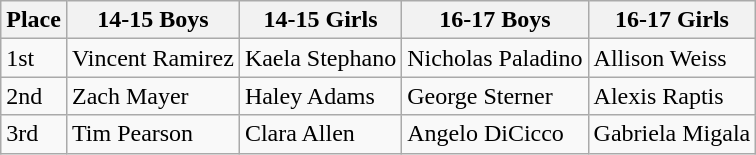<table class="wikitable">
<tr>
<th>Place</th>
<th>14-15 Boys</th>
<th>14-15 Girls</th>
<th>16-17 Boys</th>
<th>16-17 Girls</th>
</tr>
<tr>
<td>1st</td>
<td>Vincent Ramirez</td>
<td>Kaela Stephano</td>
<td>Nicholas Paladino</td>
<td>Allison Weiss</td>
</tr>
<tr>
<td>2nd</td>
<td>Zach Mayer</td>
<td>Haley Adams</td>
<td>George Sterner</td>
<td>Alexis Raptis</td>
</tr>
<tr>
<td>3rd</td>
<td>Tim Pearson</td>
<td>Clara Allen</td>
<td>Angelo DiCicco</td>
<td>Gabriela Migala</td>
</tr>
</table>
